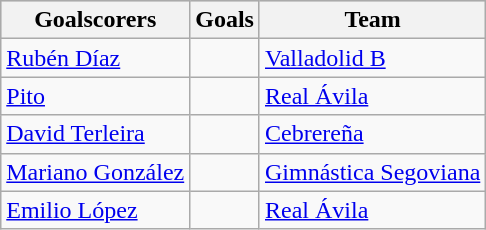<table class="wikitable sortable" class="wikitable">
<tr style="background:#ccc; text-align:center;">
<th>Goalscorers</th>
<th>Goals</th>
<th>Team</th>
</tr>
<tr>
<td> <a href='#'>Rubén Díaz</a></td>
<td></td>
<td><a href='#'>Valladolid B</a></td>
</tr>
<tr>
<td> <a href='#'>Pito</a></td>
<td></td>
<td><a href='#'>Real Ávila</a></td>
</tr>
<tr>
<td> <a href='#'>David Terleira</a></td>
<td></td>
<td><a href='#'>Cebrereña</a></td>
</tr>
<tr>
<td> <a href='#'>Mariano González</a></td>
<td></td>
<td><a href='#'>Gimnástica Segoviana</a></td>
</tr>
<tr>
<td> <a href='#'>Emilio López</a></td>
<td></td>
<td><a href='#'>Real Ávila</a></td>
</tr>
</table>
